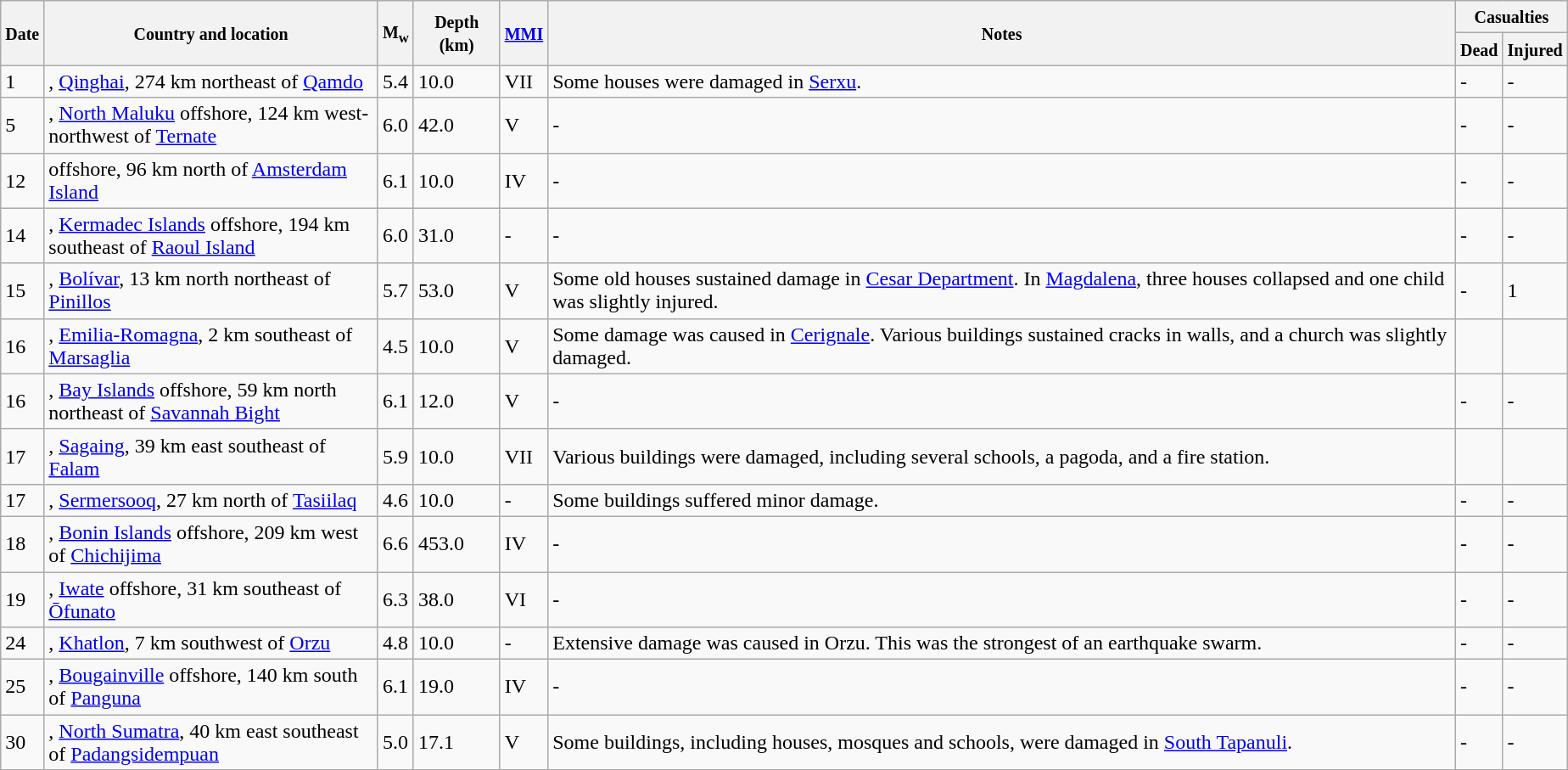<table class="wikitable sortable" style="border:1px black; margin-left:1em;">
<tr>
<th rowspan="2"><small>Date</small></th>
<th rowspan="2" style="width: 255px"><small>Country and location</small></th>
<th rowspan="2"><small>M<sub>w</sub></small></th>
<th rowspan="2"><small>Depth (km)</small></th>
<th rowspan="2"><small><a href='#'>MMI</a></small></th>
<th rowspan="2" class="unsortable"><small>Notes</small></th>
<th colspan="2"><small>Casualties</small></th>
</tr>
<tr>
<th><small>Dead</small></th>
<th><small>Injured</small></th>
</tr>
<tr>
<td>1</td>
<td>, <a href='#'>Qinghai</a>, 274 km northeast of <a href='#'>Qamdo</a></td>
<td>5.4</td>
<td>10.0</td>
<td>VII</td>
<td>Some houses were damaged in <a href='#'>Serxu</a>.</td>
<td>-</td>
<td>-</td>
</tr>
<tr>
<td>5</td>
<td>, <a href='#'>North Maluku</a> offshore, 124 km west-northwest of <a href='#'>Ternate</a></td>
<td>6.0</td>
<td>42.0</td>
<td>V</td>
<td>-</td>
<td>-</td>
<td>-</td>
</tr>
<tr>
<td>12</td>
<td> offshore, 96 km north of <a href='#'>Amsterdam Island</a></td>
<td>6.1</td>
<td>10.0</td>
<td>IV</td>
<td>-</td>
<td>-</td>
<td>-</td>
</tr>
<tr>
<td>14</td>
<td>, <a href='#'>Kermadec Islands</a> offshore, 194 km southeast of <a href='#'>Raoul Island</a></td>
<td>6.0</td>
<td>31.0</td>
<td>-</td>
<td>-</td>
<td>-</td>
<td>-</td>
</tr>
<tr>
<td>15</td>
<td>, <a href='#'>Bolívar</a>, 13 km north northeast of <a href='#'>Pinillos</a></td>
<td>5.7</td>
<td>53.0</td>
<td>V</td>
<td>Some old houses sustained damage in <a href='#'>Cesar Department</a>. In <a href='#'>Magdalena</a>, three houses collapsed and one child was slightly injured.</td>
<td>-</td>
<td>1</td>
</tr>
<tr>
<td>16</td>
<td>, <a href='#'>Emilia-Romagna</a>, 2 km southeast of <a href='#'>Marsaglia</a></td>
<td>4.5</td>
<td>10.0</td>
<td>V</td>
<td>Some damage was caused in <a href='#'>Cerignale</a>. Various buildings sustained cracks in walls, and a church was slightly damaged.</td>
<td></td>
<td></td>
</tr>
<tr>
<td>16</td>
<td>, <a href='#'>Bay Islands</a> offshore, 59 km north northeast of <a href='#'>Savannah Bight</a></td>
<td>6.1</td>
<td>12.0</td>
<td>V</td>
<td>-</td>
<td>-</td>
<td>-</td>
</tr>
<tr>
<td>17</td>
<td>, <a href='#'>Sagaing</a>, 39 km east southeast of <a href='#'>Falam</a></td>
<td>5.9</td>
<td>10.0</td>
<td>VII</td>
<td>Various buildings were damaged, including several schools, a pagoda, and a fire station.</td>
<td></td>
<td></td>
</tr>
<tr>
<td>17</td>
<td>, <a href='#'>Sermersooq</a>, 27 km north of <a href='#'>Tasiilaq</a></td>
<td>4.6</td>
<td>10.0</td>
<td>-</td>
<td>Some buildings suffered minor damage.</td>
<td>-</td>
<td>-</td>
</tr>
<tr>
<td>18</td>
<td>, <a href='#'>Bonin Islands</a> offshore, 209 km west of <a href='#'>Chichijima</a></td>
<td>6.6</td>
<td>453.0</td>
<td>IV</td>
<td>-</td>
<td>-</td>
<td>-</td>
</tr>
<tr>
<td>19</td>
<td>, <a href='#'>Iwate</a> offshore, 31 km southeast of <a href='#'>Ōfunato</a></td>
<td>6.3</td>
<td>38.0</td>
<td>VI</td>
<td>-</td>
<td>-</td>
<td>-</td>
</tr>
<tr>
<td>24</td>
<td>, <a href='#'>Khatlon</a>, 7 km southwest of <a href='#'>Orzu</a></td>
<td>4.8</td>
<td>10.0</td>
<td>-</td>
<td>Extensive damage was caused in Orzu. This was the strongest of an earthquake swarm.</td>
<td>-</td>
<td>-</td>
</tr>
<tr>
<td>25</td>
<td>, <a href='#'>Bougainville</a> offshore, 140 km south of <a href='#'>Panguna</a></td>
<td>6.1</td>
<td>19.0</td>
<td>IV</td>
<td>-</td>
<td>-</td>
<td>-</td>
</tr>
<tr>
<td>30</td>
<td>, <a href='#'>North Sumatra</a>, 40 km east southeast of <a href='#'>Padangsidempuan</a></td>
<td>5.0</td>
<td>17.1</td>
<td>V</td>
<td>Some buildings, including houses, mosques and schools, were damaged in <a href='#'>South Tapanuli</a>.</td>
<td>-</td>
<td>-</td>
</tr>
<tr>
</tr>
</table>
